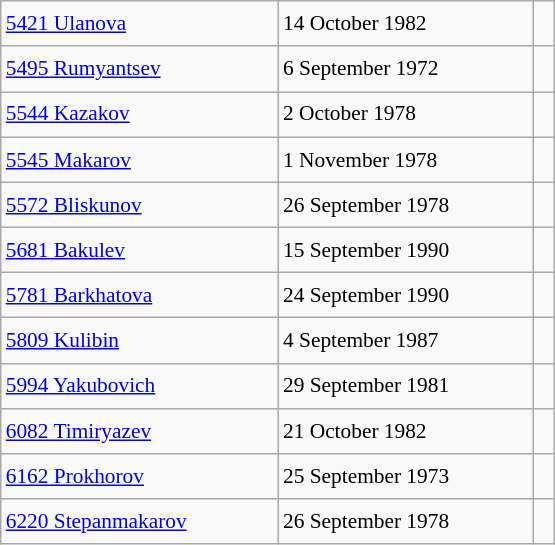<table class="wikitable" style="font-size: 89%; float: left; width: 26em; margin-right: 1em; line-height: 1.65em; !important; height: 324px;">
<tr>
<td><a href='#'>5421 Ulanova</a></td>
<td>14 October 1982</td>
<td> </td>
</tr>
<tr>
<td><a href='#'>5495 Rumyantsev</a></td>
<td>6 September 1972</td>
<td></td>
</tr>
<tr>
<td><a href='#'>5544 Kazakov</a></td>
<td>2 October 1978</td>
<td></td>
</tr>
<tr>
<td><a href='#'>5545 Makarov</a></td>
<td>1 November 1978</td>
<td></td>
</tr>
<tr>
<td><a href='#'>5572 Bliskunov</a></td>
<td>26 September 1978</td>
<td></td>
</tr>
<tr>
<td><a href='#'>5681 Bakulev</a></td>
<td>15 September 1990</td>
<td></td>
</tr>
<tr>
<td><a href='#'>5781 Barkhatova</a></td>
<td>24 September 1990</td>
<td> </td>
</tr>
<tr>
<td><a href='#'>5809 Kulibin</a></td>
<td>4 September 1987</td>
<td></td>
</tr>
<tr>
<td><a href='#'>5994 Yakubovich</a></td>
<td>29 September 1981</td>
<td></td>
</tr>
<tr>
<td><a href='#'>6082 Timiryazev</a></td>
<td>21 October 1982</td>
<td></td>
</tr>
<tr>
<td><a href='#'>6162 Prokhorov</a></td>
<td>25 September 1973</td>
<td></td>
</tr>
<tr>
<td><a href='#'>6220 Stepanmakarov</a></td>
<td>26 September 1978</td>
<td></td>
</tr>
</table>
